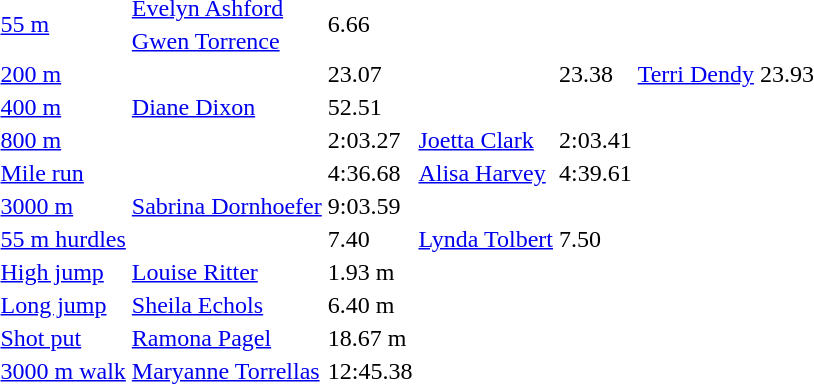<table>
<tr>
<td rowspan=2><a href='#'>55 m</a></td>
<td><a href='#'>Evelyn Ashford</a></td>
<td rowspan=2>6.66</td>
<td rowspan=2></td>
<td rowspan=2></td>
<td rowspan=2></td>
<td rowspan=2></td>
</tr>
<tr>
<td><a href='#'>Gwen Torrence</a></td>
</tr>
<tr>
<td><a href='#'>200 m</a></td>
<td></td>
<td>23.07</td>
<td></td>
<td>23.38</td>
<td><a href='#'>Terri Dendy</a></td>
<td>23.93</td>
</tr>
<tr>
<td><a href='#'>400 m</a></td>
<td><a href='#'>Diane Dixon</a></td>
<td>52.51</td>
<td></td>
<td></td>
<td></td>
<td></td>
</tr>
<tr>
<td><a href='#'>800 m</a></td>
<td></td>
<td>2:03.27</td>
<td><a href='#'>Joetta Clark</a></td>
<td>2:03.41</td>
<td></td>
<td></td>
</tr>
<tr>
<td><a href='#'>Mile run</a></td>
<td></td>
<td>4:36.68</td>
<td><a href='#'>Alisa Harvey</a></td>
<td>4:39.61</td>
<td></td>
<td></td>
</tr>
<tr>
<td><a href='#'>3000 m</a></td>
<td><a href='#'>Sabrina Dornhoefer</a></td>
<td>9:03.59</td>
<td></td>
<td></td>
<td></td>
<td></td>
</tr>
<tr>
<td><a href='#'>55 m hurdles</a></td>
<td></td>
<td>7.40</td>
<td><a href='#'>Lynda Tolbert</a></td>
<td>7.50</td>
<td></td>
<td></td>
</tr>
<tr>
<td><a href='#'>High jump</a></td>
<td><a href='#'>Louise Ritter</a></td>
<td>1.93 m</td>
<td></td>
<td></td>
<td></td>
<td></td>
</tr>
<tr>
<td><a href='#'>Long jump</a></td>
<td><a href='#'>Sheila Echols</a></td>
<td>6.40 m</td>
<td></td>
<td></td>
<td></td>
<td></td>
</tr>
<tr>
<td><a href='#'>Shot put</a></td>
<td><a href='#'>Ramona Pagel</a></td>
<td>18.67 m</td>
<td></td>
<td></td>
<td></td>
<td></td>
</tr>
<tr>
<td><a href='#'>3000 m walk</a></td>
<td><a href='#'>Maryanne Torrellas</a></td>
<td>12:45.38</td>
<td></td>
<td></td>
<td></td>
<td></td>
</tr>
</table>
